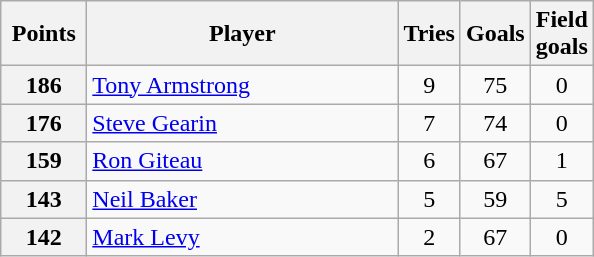<table class="wikitable" style="text-align:left;">
<tr>
<th width=50>Points</th>
<th width=200>Player</th>
<th width=30>Tries</th>
<th width=30>Goals</th>
<th width=30>Field goals</th>
</tr>
<tr>
<th>186</th>
<td> <a href='#'>Tony Armstrong</a></td>
<td align=center>9</td>
<td align=center>75</td>
<td align=center>0</td>
</tr>
<tr>
<th>176</th>
<td> <a href='#'>Steve Gearin</a></td>
<td align=center>7</td>
<td align=center>74</td>
<td align=center>0</td>
</tr>
<tr>
<th>159</th>
<td> <a href='#'>Ron Giteau</a></td>
<td align=center>6</td>
<td align=center>67</td>
<td align=center>1</td>
</tr>
<tr>
<th>143</th>
<td> <a href='#'>Neil Baker</a></td>
<td align=center>5</td>
<td align=center>59</td>
<td align=center>5</td>
</tr>
<tr>
<th>142</th>
<td> <a href='#'>Mark Levy</a></td>
<td align=center>2</td>
<td align=center>67</td>
<td align=center>0</td>
</tr>
</table>
